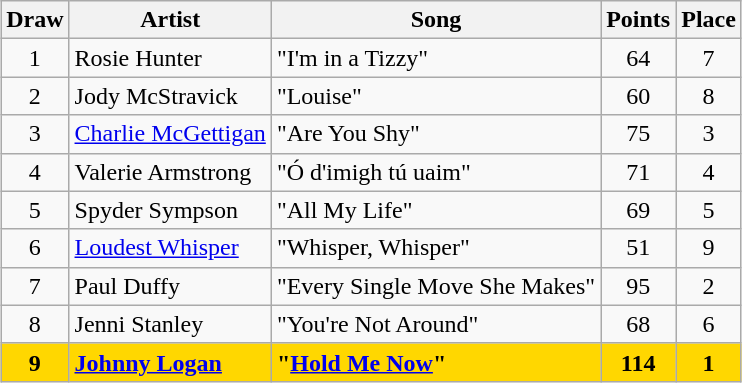<table class="sortable wikitable" style="margin: 1em auto 1em auto; text-align:center">
<tr>
<th>Draw</th>
<th>Artist</th>
<th>Song</th>
<th>Points</th>
<th>Place</th>
</tr>
<tr>
<td>1</td>
<td align="left">Rosie Hunter</td>
<td align="left">"I'm in a Tizzy"</td>
<td>64</td>
<td>7</td>
</tr>
<tr>
<td>2</td>
<td align="left">Jody McStravick</td>
<td align="left">"Louise"</td>
<td>60</td>
<td>8</td>
</tr>
<tr>
<td>3</td>
<td align="left"><a href='#'>Charlie McGettigan</a></td>
<td align="left">"Are You Shy"</td>
<td>75</td>
<td>3</td>
</tr>
<tr>
<td>4</td>
<td align="left">Valerie Armstrong</td>
<td align="left">"Ó d'imigh tú uaim"</td>
<td>71</td>
<td>4</td>
</tr>
<tr>
<td>5</td>
<td align="left">Spyder Sympson</td>
<td align="left">"All My Life"</td>
<td>69</td>
<td>5</td>
</tr>
<tr>
<td>6</td>
<td align="left"><a href='#'>Loudest Whisper</a></td>
<td align="left">"Whisper, Whisper"</td>
<td>51</td>
<td>9</td>
</tr>
<tr>
<td>7</td>
<td align="left">Paul Duffy</td>
<td align="left">"Every Single Move She Makes"</td>
<td>95</td>
<td>2</td>
</tr>
<tr>
<td>8</td>
<td align="left">Jenni Stanley</td>
<td align="left">"You're Not Around"</td>
<td>68</td>
<td>6</td>
</tr>
<tr bgcolor="gold">
<td><strong>9</strong></td>
<td align="left"><strong><a href='#'>Johnny Logan</a></strong></td>
<td align="left"><strong>"<a href='#'>Hold Me Now</a>"</strong></td>
<td><strong>114</strong></td>
<td><strong>1</strong></td>
</tr>
</table>
